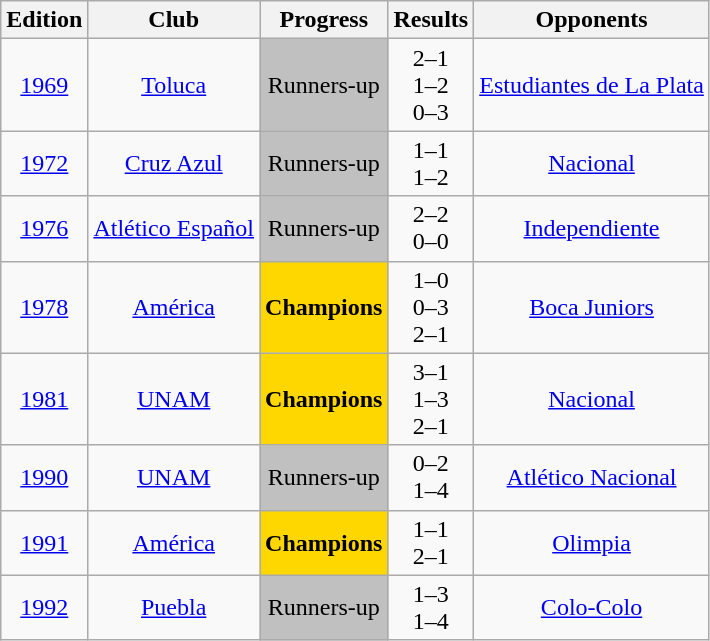<table class="wikitable" style="text-align: center;">
<tr>
<th>Edition</th>
<th>Club</th>
<th>Progress</th>
<th>Results</th>
<th>Opponents</th>
</tr>
<tr>
<td><a href='#'>1969</a></td>
<td><a href='#'>Toluca</a></td>
<td bgcolor="silver">Runners-up</td>
<td>2–1<br>1–2<br>0–3</td>
<td> <a href='#'>Estudiantes de La Plata</a></td>
</tr>
<tr>
<td><a href='#'>1972</a></td>
<td><a href='#'>Cruz Azul</a></td>
<td bgcolor="silver">Runners-up</td>
<td>1–1<br>1–2</td>
<td> <a href='#'>Nacional</a></td>
</tr>
<tr>
<td><a href='#'>1976</a></td>
<td><a href='#'>Atlético Español</a></td>
<td bgcolor="silver">Runners-up</td>
<td>2–2<br>0–0<br><small></small></td>
<td> <a href='#'>Independiente</a></td>
</tr>
<tr>
<td><a href='#'>1978</a></td>
<td><a href='#'>América</a></td>
<td bgcolor="gold"><strong>Champions</strong></td>
<td>1–0<br>0–3<br>2–1</td>
<td> <a href='#'>Boca Juniors</a></td>
</tr>
<tr>
<td><a href='#'>1981</a></td>
<td><a href='#'>UNAM</a></td>
<td bgcolor="gold"><strong>Champions</strong></td>
<td>3–1<br>1–3<br>2–1</td>
<td> <a href='#'>Nacional</a></td>
</tr>
<tr>
<td><a href='#'>1990</a></td>
<td><a href='#'>UNAM</a></td>
<td bgcolor="silver">Runners-up</td>
<td>0–2<br>1–4</td>
<td> <a href='#'>Atlético Nacional</a></td>
</tr>
<tr>
<td><a href='#'>1991</a></td>
<td><a href='#'>América</a></td>
<td bgcolor="gold"><strong>Champions</strong></td>
<td>1–1<br>2–1</td>
<td> <a href='#'>Olimpia</a></td>
</tr>
<tr>
<td><a href='#'>1992</a></td>
<td><a href='#'>Puebla</a></td>
<td bgcolor="silver">Runners-up</td>
<td>1–3<br>1–4</td>
<td> <a href='#'>Colo-Colo</a></td>
</tr>
</table>
